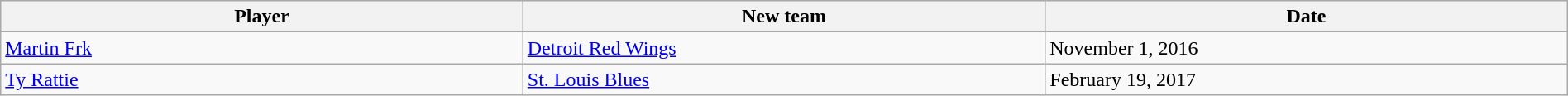<table class="wikitable" style="width:100%;">
<tr style="background:#ddd;">
<th style="width:33%;">Player</th>
<th style="width:33%;">New team</th>
<th style="width:33%;">Date</th>
</tr>
<tr>
<td><a href='#'>Martin Frk</a></td>
<td><a href='#'>Detroit Red Wings</a></td>
<td>November 1, 2016</td>
</tr>
<tr>
<td><a href='#'>Ty Rattie</a></td>
<td><a href='#'>St. Louis Blues</a></td>
<td>February 19, 2017</td>
</tr>
</table>
